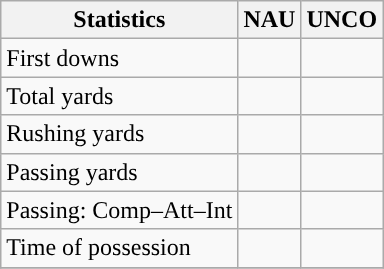<table class="wikitable" style="float: left;">
<tr>
<th>Statistics</th>
<th>NAU</th>
<th>UNCO</th>
</tr>
<tr>
<td>First downs</td>
<td></td>
<td></td>
</tr>
<tr>
<td>Total yards</td>
<td></td>
<td></td>
</tr>
<tr>
<td>Rushing yards</td>
<td></td>
<td></td>
</tr>
<tr>
<td>Passing yards</td>
<td></td>
<td></td>
</tr>
<tr>
<td>Passing: Comp–Att–Int</td>
<td></td>
<td></td>
</tr>
<tr>
<td>Time of possession</td>
<td></td>
<td></td>
</tr>
<tr>
</tr>
</table>
